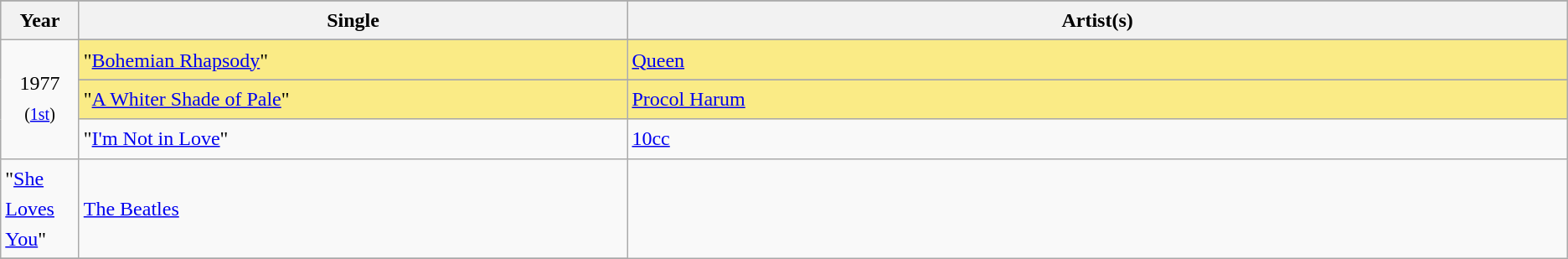<table class="wikitable" style="font-size:1.00em; line-height:1.5em;">
<tr bgcolor="#bebebe">
</tr>
<tr bgcolor="#bebebe">
<th width="5%">Year</th>
<th width="35%">Single</th>
<th width="60%">Artist(s)</th>
</tr>
<tr>
<td rowspan="5" style="text-align:center;">1977 <br><small>(<a href='#'>1st</a>)</small></td>
</tr>
<tr style="background:#FAEB86;">
<td>"<a href='#'>Bohemian Rhapsody</a>"</td>
<td><a href='#'>Queen</a></td>
</tr>
<tr>
</tr>
<tr style="background:#FAEB86;">
<td>"<a href='#'>A Whiter Shade of Pale</a>"</td>
<td><a href='#'>Procol Harum</a></td>
</tr>
<tr>
<td>"<a href='#'>I'm Not in Love</a>"</td>
<td><a href='#'>10cc</a></td>
</tr>
<tr>
<td>"<a href='#'>She Loves You</a>"</td>
<td><a href='#'>The Beatles</a></td>
</tr>
<tr>
</tr>
</table>
